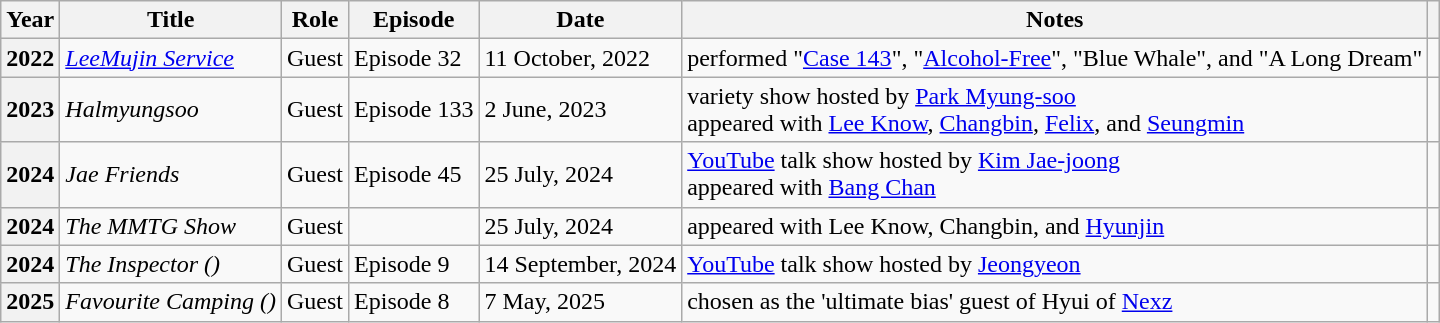<table class="wikitable plainrowheaders sortable">
<tr>
<th scope="col">Year</th>
<th scope="col">Title</th>
<th scope="col">Role</th>
<th>Episode</th>
<th>Date</th>
<th scope="col">Notes</th>
<th class="unsortable" scope="col"></th>
</tr>
<tr>
<th>2022</th>
<td><em><a href='#'>LeeMujin Service</a></em></td>
<td>Guest</td>
<td>Episode 32</td>
<td>11 October, 2022</td>
<td>performed "<a href='#'>Case 143</a>", "<a href='#'>Alcohol-Free</a>", "Blue Whale", and "A Long Dream"</td>
<td></td>
</tr>
<tr>
<th>2023</th>
<td><em>Halmyungsoo</em></td>
<td>Guest</td>
<td>Episode 133</td>
<td>2 June, 2023</td>
<td>variety show hosted by <a href='#'>Park Myung-soo</a><br>appeared with <a href='#'>Lee Know</a>, <a href='#'>Changbin</a>, <a href='#'>Felix</a>, and <a href='#'>Seungmin</a></td>
<td></td>
</tr>
<tr>
<th>2024</th>
<td><em>Jae Friends</em></td>
<td>Guest</td>
<td>Episode 45</td>
<td>25 July, 2024</td>
<td><a href='#'>YouTube</a> talk show hosted by <a href='#'>Kim Jae-joong</a><br>appeared with <a href='#'>Bang Chan</a></td>
<td></td>
</tr>
<tr>
<th>2024</th>
<td><em>The MMTG Show</em></td>
<td>Guest</td>
<td></td>
<td>25 July, 2024</td>
<td>appeared with Lee Know, Changbin, and <a href='#'>Hyunjin</a></td>
<td></td>
</tr>
<tr>
<th>2024</th>
<td><em>The Inspector ()</em></td>
<td>Guest</td>
<td>Episode 9</td>
<td>14 September, 2024</td>
<td><a href='#'>YouTube</a> talk show hosted by <a href='#'>Jeongyeon</a></td>
<td></td>
</tr>
<tr>
<th>2025</th>
<td><em>Favourite Camping ()</em></td>
<td>Guest</td>
<td>Episode 8</td>
<td>7 May, 2025</td>
<td>chosen as the 'ultimate bias' guest of Hyui of <a href='#'>Nexz</a></td>
<td></td>
</tr>
</table>
